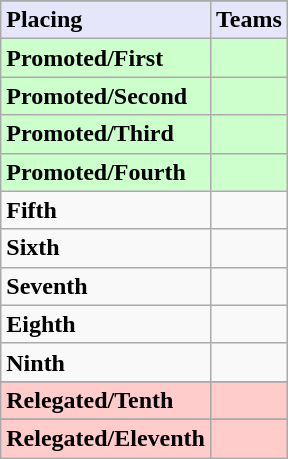<table class=wikitable>
<tr>
</tr>
<tr style="background: #E6E6FA;">
<td><strong>Placing</strong></td>
<td colspan="4" style="text-align:center"><strong>Teams</strong></td>
</tr>
<tr style="background: #ccffcc;">
<td><strong>Promoted/First</strong></td>
<td colspan=2><strong></strong></td>
</tr>
<tr style="background: #ccffcc;">
<td><strong>Promoted/Second</strong></td>
<td colspan=2><strong></strong></td>
</tr>
<tr style="background: #ccffcc;">
<td><strong>Promoted/Third</strong></td>
<td colspan=2><strong></strong></td>
</tr>
<tr style="background: #ccffcc;">
<td><strong>Promoted/Fourth</strong></td>
<td colspan=2><strong></strong></td>
</tr>
<tr>
<td><strong>Fifth</strong></td>
<td colspan=2></td>
</tr>
<tr>
<td><strong>Sixth</strong></td>
<td colspan=2></td>
</tr>
<tr>
<td><strong>Seventh</strong></td>
<td colspan=2></td>
</tr>
<tr>
<td><strong>Eighth</strong></td>
<td colspan=2></td>
</tr>
<tr>
<td><strong>Ninth</strong></td>
<td colspan=2></td>
</tr>
<tr>
</tr>
<tr style="background: #ffcccc;">
<td><strong>Relegated/Tenth</strong></td>
<td colspan=2><em></em></td>
</tr>
<tr>
</tr>
<tr style="background: #ffcccc;">
<td><strong>Relegated/Eleventh</strong></td>
<td colspan=2><em></em></td>
</tr>
</table>
